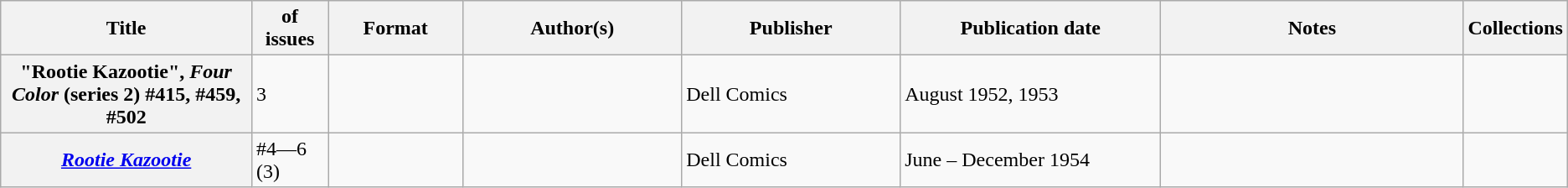<table class="wikitable">
<tr>
<th>Title</th>
<th style="width:40pt"> of issues</th>
<th style="width:75pt">Format</th>
<th style="width:125pt">Author(s)</th>
<th style="width:125pt">Publisher</th>
<th style="width:150pt">Publication date</th>
<th style="width:175pt">Notes</th>
<th>Collections</th>
</tr>
<tr>
<th>"Rootie Kazootie", <em>Four Color</em> (series 2) #415, #459, #502</th>
<td>3</td>
<td></td>
<td></td>
<td>Dell Comics</td>
<td>August 1952, 1953</td>
<td></td>
<td></td>
</tr>
<tr>
<th><em><a href='#'>Rootie Kazootie</a></em></th>
<td>#4—6 <br> (3)</td>
<td></td>
<td></td>
<td>Dell Comics</td>
<td>June – December 1954</td>
<td></td>
<td></td>
</tr>
</table>
